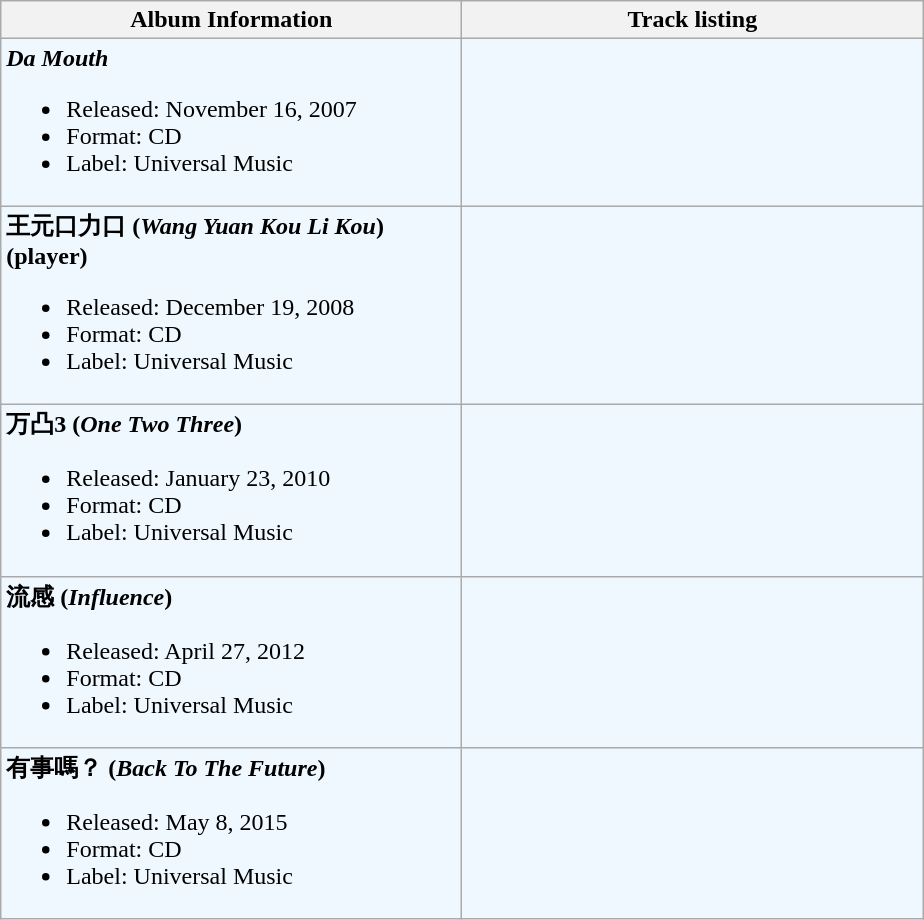<table class="wikitable">
<tr>
<th align="left" width="300px">Album Information</th>
<th align="left" width="300px">Track listing</th>
</tr>
<tr bgcolor="#F0F8FF">
<td align="left"><strong><em>Da Mouth</em></strong><br><ul><li>Released: November 16, 2007</li><li>Format: CD</li><li>Label: Universal Music</li></ul></td>
<td align="left" style="font-size: 100%;"></td>
</tr>
<tr bgcolor="#F0F8FF">
<td align="left"><strong>王元口力口 (<em>Wang Yuan Kou Li Kou</em>) (player)</strong><br><ul><li>Released: December 19, 2008</li><li>Format: CD</li><li>Label: Universal Music</li></ul></td>
<td align="left" style="font-size: 100%;"></td>
</tr>
<tr bgcolor="#F0F8FF">
<td align="left"><strong>万凸3 (<em>One Two Three</em>)</strong><br><ul><li>Released: January 23, 2010</li><li>Format: CD</li><li>Label: Universal Music</li></ul></td>
<td align="left" style="font-size: 100%;"></td>
</tr>
<tr bgcolor="#F0F8FF">
<td align="left"><strong>流感 (<em>Influence</em>)</strong><br><ul><li>Released: April 27, 2012</li><li>Format: CD</li><li>Label: Universal Music</li></ul></td>
<td align="left" style="font-size: 100%;"></td>
</tr>
<tr bgcolor="#F0F8FF">
<td align="left"><strong>有事嗎？ (<em>Back To The Future</em>)</strong><br><ul><li>Released: May 8, 2015</li><li>Format: CD</li><li>Label: Universal Music</li></ul></td>
<td align="left" style="font-size: 100%;"></td>
</tr>
</table>
